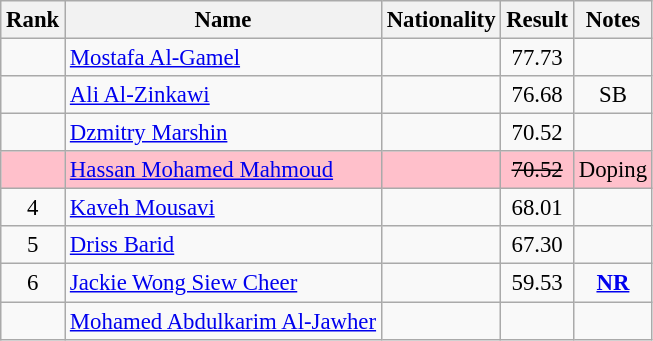<table class="wikitable sortable" style="text-align:center;font-size:95%">
<tr>
<th>Rank</th>
<th>Name</th>
<th>Nationality</th>
<th>Result</th>
<th>Notes</th>
</tr>
<tr>
<td></td>
<td align=left><a href='#'>Mostafa Al-Gamel</a></td>
<td align=left></td>
<td>77.73</td>
<td></td>
</tr>
<tr>
<td></td>
<td align=left><a href='#'>Ali Al-Zinkawi</a></td>
<td align=left></td>
<td>76.68</td>
<td>SB</td>
</tr>
<tr>
<td></td>
<td align=left><a href='#'>Dzmitry Marshin</a></td>
<td align=left></td>
<td>70.52</td>
<td></td>
</tr>
<tr bgcolor=pink>
<td><s></s></td>
<td align=left><a href='#'>Hassan Mohamed Mahmoud</a></td>
<td align=left></td>
<td><s>70.52</s></td>
<td>Doping</td>
</tr>
<tr>
<td>4</td>
<td align=left><a href='#'>Kaveh Mousavi</a></td>
<td align=left></td>
<td>68.01</td>
<td></td>
</tr>
<tr>
<td>5</td>
<td align=left><a href='#'>Driss Barid</a></td>
<td align=left></td>
<td>67.30</td>
<td></td>
</tr>
<tr>
<td>6</td>
<td align=left><a href='#'>Jackie Wong Siew Cheer</a></td>
<td align=left></td>
<td>59.53</td>
<td><strong><a href='#'>NR</a></strong></td>
</tr>
<tr>
<td></td>
<td align=left><a href='#'>Mohamed Abdulkarim Al-Jawher</a></td>
<td align=left></td>
<td></td>
<td></td>
</tr>
</table>
